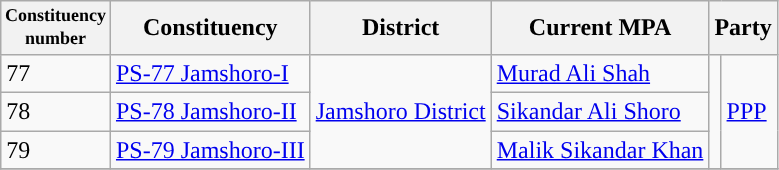<table class="wikitable">
<tr>
<th width="50px" style="font-size:75%">Constituency number</th>
<th>Constituency</th>
<th>District</th>
<th>Current MPA</th>
<th colspan="2">Party</th>
</tr>
<tr>
<td>77</td>
<td><a href='#'>PS-77 Jamshoro-I</a></td>
<td rowspan="3"><a href='#'>Jamshoro District</a></td>
<td><a href='#'>Murad Ali Shah</a></td>
<td rowspan="3"></td>
<td rowspan="3"><a href='#'>PPP</a></td>
</tr>
<tr>
<td>78</td>
<td><a href='#'>PS-78 Jamshoro-II</a></td>
<td><a href='#'>Sikandar Ali Shoro</a></td>
</tr>
<tr>
<td>79</td>
<td><a href='#'>PS-79 Jamshoro-III</a></td>
<td><a href='#'>Malik Sikandar Khan</a></td>
</tr>
<tr>
</tr>
</table>
